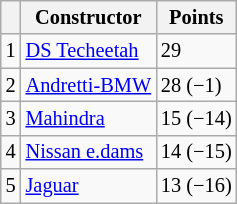<table class="wikitable" style="font-size: 85%">
<tr>
<th scope="col"></th>
<th scope="col">Constructor</th>
<th scope="col">Points</th>
</tr>
<tr>
<td align="center">1</td>
<td> <a href='#'>DS Techeetah</a></td>
<td align="left">29</td>
</tr>
<tr>
<td align="center">2</td>
<td> <a href='#'>Andretti-BMW</a></td>
<td align="left">28 (−1)</td>
</tr>
<tr>
<td align="center">3</td>
<td> <a href='#'>Mahindra</a></td>
<td align="left">15 (−14)</td>
</tr>
<tr>
<td align="center">4</td>
<td> <a href='#'>Nissan e.dams</a></td>
<td align="left">14 (−15)</td>
</tr>
<tr>
<td align="center">5</td>
<td> <a href='#'>Jaguar</a></td>
<td align="left">13 (−16)</td>
</tr>
</table>
